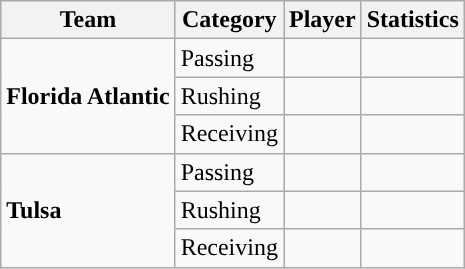<table class="wikitable" style="float: right;">
<tr>
<th>Team</th>
<th>Category</th>
<th>Player</th>
<th>Statistics</th>
</tr>
<tr>
<td rowspan=3><strong>Florida Atlantic</strong></td>
<td>Passing</td>
<td></td>
<td></td>
</tr>
<tr>
<td>Rushing</td>
<td></td>
<td></td>
</tr>
<tr>
<td>Receiving</td>
<td></td>
<td></td>
</tr>
<tr>
<td rowspan=3><strong>Tulsa</strong></td>
<td>Passing</td>
<td></td>
<td></td>
</tr>
<tr>
<td>Rushing</td>
<td></td>
<td></td>
</tr>
<tr>
<td>Receiving</td>
<td></td>
<td></td>
</tr>
</table>
